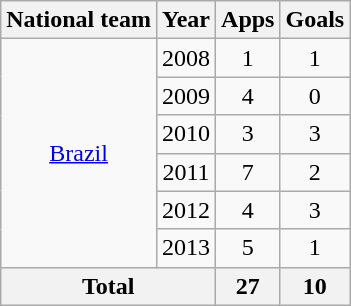<table class="wikitable" style="text-align:center">
<tr>
<th>National team</th>
<th>Year</th>
<th>Apps</th>
<th>Goals</th>
</tr>
<tr>
<td rowspan="6"><a href='#'>Brazil</a></td>
<td>2008</td>
<td>1</td>
<td>1</td>
</tr>
<tr>
<td>2009</td>
<td>4</td>
<td>0</td>
</tr>
<tr>
<td>2010</td>
<td>3</td>
<td>3</td>
</tr>
<tr>
<td>2011</td>
<td>7</td>
<td>2</td>
</tr>
<tr>
<td>2012</td>
<td>4</td>
<td>3</td>
</tr>
<tr>
<td>2013</td>
<td>5</td>
<td>1</td>
</tr>
<tr>
<th colspan="2">Total</th>
<th>27</th>
<th>10</th>
</tr>
</table>
